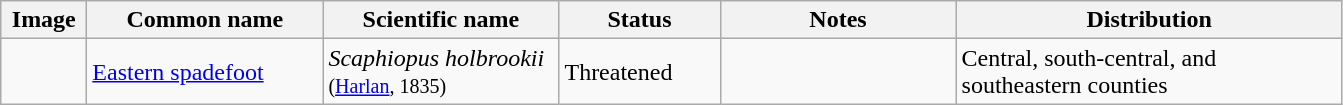<table class="wikitable">
<tr>
<th scope="col" style="width: 50px;">Image</th>
<th scope="col" style="width: 150px;">Common name</th>
<th scope="col" style="width: 150px;">Scientific name</th>
<th scope="col" style="width: 100px;">Status</th>
<th scope="col" style="width: 150px;">Notes</th>
<th scope="col" style="width: 250px;">Distribution</th>
</tr>
<tr>
<td></td>
<td><a href='#'>Eastern spadefoot</a></td>
<td><em>Scaphiopus holbrookii</em><br><small>(<a href='#'>Harlan</a>, 1835)</small></td>
<td>Threatened</td>
<td></td>
<td>Central, south-central, and southeastern counties</td>
</tr>
</table>
